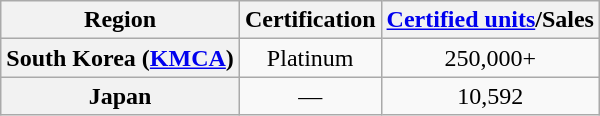<table class="wikitable sortable plainrowheaders" style="text-align:center">
<tr>
<th>Region</th>
<th>Certification</th>
<th><a href='#'>Certified units</a>/Sales</th>
</tr>
<tr>
<th scope="row">South Korea (<a href='#'>KMCA</a>)</th>
<td align="center">Platinum</td>
<td align="center">250,000+</td>
</tr>
<tr>
<th scope=row>Japan</th>
<td align="center">—</td>
<td align="center">10,592</td>
</tr>
</table>
